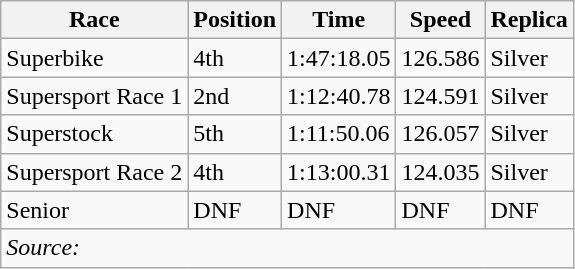<table class="wikitable">
<tr>
<th>Race</th>
<th>Position</th>
<th>Time</th>
<th>Speed</th>
<th>Replica</th>
</tr>
<tr>
<td>Superbike</td>
<td>4th</td>
<td>1:47:18.05</td>
<td>126.586</td>
<td>Silver</td>
</tr>
<tr>
<td>Supersport Race 1</td>
<td>2nd</td>
<td>1:12:40.78</td>
<td>124.591</td>
<td>Silver</td>
</tr>
<tr>
<td>Superstock</td>
<td>5th</td>
<td>1:11:50.06</td>
<td>126.057</td>
<td>Silver</td>
</tr>
<tr>
<td>Supersport Race 2</td>
<td>4th</td>
<td>1:13:00.31</td>
<td>124.035</td>
<td>Silver</td>
</tr>
<tr>
<td>Senior</td>
<td>DNF</td>
<td>DNF</td>
<td>DNF</td>
<td>DNF</td>
</tr>
<tr>
<td colspan="5"><em>Source:</em></td>
</tr>
</table>
